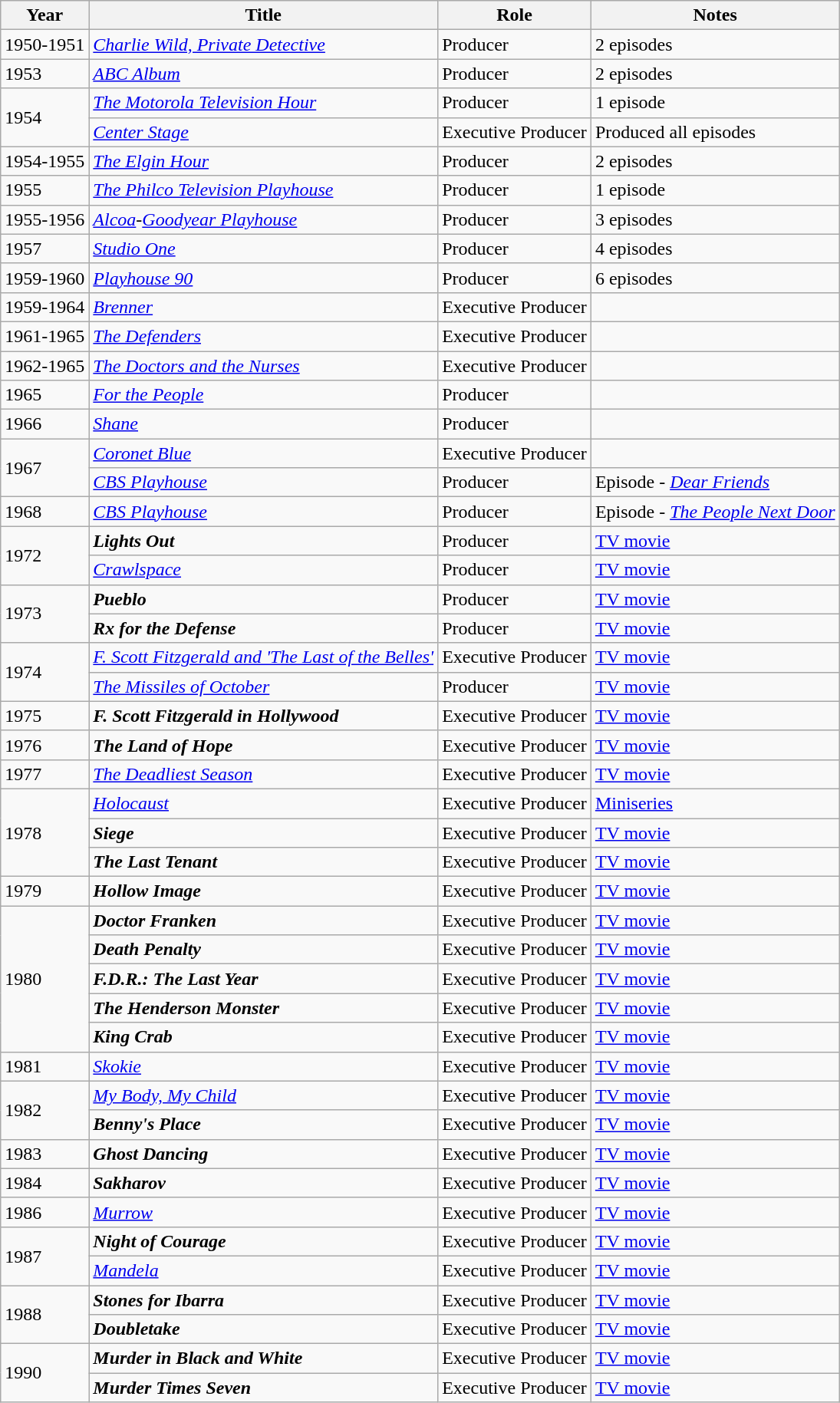<table class="wikitable sortable">
<tr>
<th>Year</th>
<th>Title</th>
<th>Role</th>
<th class= "unsortable">Notes</th>
</tr>
<tr>
<td>1950-1951</td>
<td><em><a href='#'>Charlie Wild, Private Detective</a></em></td>
<td>Producer</td>
<td>2 episodes</td>
</tr>
<tr>
<td>1953</td>
<td><em><a href='#'>ABC Album</a></em></td>
<td>Producer</td>
<td>2 episodes</td>
</tr>
<tr>
<td rowspan=2>1954</td>
<td><em><a href='#'>The Motorola Television Hour</a></em></td>
<td>Producer</td>
<td>1 episode</td>
</tr>
<tr>
<td><em><a href='#'>Center Stage</a></em></td>
<td>Executive Producer</td>
<td>Produced all episodes</td>
</tr>
<tr>
<td>1954-1955</td>
<td><em><a href='#'>The Elgin Hour</a></em></td>
<td>Producer</td>
<td>2 episodes</td>
</tr>
<tr>
<td>1955</td>
<td><em><a href='#'>The Philco Television Playhouse</a></em></td>
<td>Producer</td>
<td>1 episode</td>
</tr>
<tr>
<td>1955-1956</td>
<td><em><a href='#'>Alcoa</a>-<a href='#'>Goodyear Playhouse</a></em></td>
<td>Producer</td>
<td>3 episodes</td>
</tr>
<tr>
<td>1957</td>
<td><em><a href='#'>Studio One</a></em></td>
<td>Producer</td>
<td>4 episodes</td>
</tr>
<tr>
<td>1959-1960</td>
<td><em><a href='#'>Playhouse 90</a></em></td>
<td>Producer</td>
<td>6 episodes</td>
</tr>
<tr>
<td>1959-1964</td>
<td><em><a href='#'>Brenner</a></em></td>
<td>Executive Producer</td>
<td></td>
</tr>
<tr>
<td>1961-1965</td>
<td><em><a href='#'>The Defenders</a></em></td>
<td>Executive Producer</td>
<td></td>
</tr>
<tr>
<td>1962-1965</td>
<td><em><a href='#'>The Doctors and the Nurses</a></em></td>
<td>Executive Producer</td>
<td></td>
</tr>
<tr>
<td>1965</td>
<td><em><a href='#'>For the People</a></em></td>
<td>Producer</td>
<td></td>
</tr>
<tr>
<td>1966</td>
<td><em><a href='#'>Shane</a></em></td>
<td>Producer</td>
<td></td>
</tr>
<tr>
<td rowspan=2>1967</td>
<td><em><a href='#'>Coronet Blue</a></em></td>
<td>Executive Producer</td>
<td></td>
</tr>
<tr>
<td><em><a href='#'>CBS Playhouse</a></em></td>
<td>Producer</td>
<td>Episode - <em><a href='#'>Dear Friends</a></em></td>
</tr>
<tr>
<td>1968</td>
<td><em><a href='#'>CBS Playhouse</a></em></td>
<td>Producer</td>
<td>Episode - <em><a href='#'>The People Next Door</a></em></td>
</tr>
<tr>
<td rowspan=2>1972</td>
<td><strong><em>Lights Out</em></strong></td>
<td>Producer</td>
<td><a href='#'>TV movie</a></td>
</tr>
<tr>
<td><em><a href='#'>Crawlspace</a></em></td>
<td>Producer</td>
<td><a href='#'>TV movie</a></td>
</tr>
<tr>
<td rowspan=2>1973</td>
<td><strong><em>Pueblo</em></strong></td>
<td>Producer</td>
<td><a href='#'>TV movie</a></td>
</tr>
<tr>
<td><strong><em>Rx for the Defense</em></strong></td>
<td>Producer</td>
<td><a href='#'>TV movie</a></td>
</tr>
<tr>
<td rowspan=2>1974</td>
<td><em><a href='#'>F. Scott Fitzgerald and 'The Last of the Belles'</a></em></td>
<td>Executive Producer</td>
<td><a href='#'>TV movie</a></td>
</tr>
<tr>
<td><em><a href='#'>The Missiles of October</a></em></td>
<td>Producer</td>
<td><a href='#'>TV movie</a></td>
</tr>
<tr>
<td>1975</td>
<td><strong><em>F. Scott Fitzgerald in Hollywood</em></strong></td>
<td>Executive Producer</td>
<td><a href='#'>TV movie</a></td>
</tr>
<tr>
<td>1976</td>
<td><strong><em>The Land of Hope</em></strong></td>
<td>Executive Producer</td>
<td><a href='#'>TV movie</a></td>
</tr>
<tr>
<td>1977</td>
<td><em><a href='#'>The Deadliest Season</a></em></td>
<td>Executive Producer</td>
<td><a href='#'>TV movie</a></td>
</tr>
<tr>
<td rowspan=3>1978</td>
<td><em><a href='#'>Holocaust</a></em></td>
<td>Executive Producer</td>
<td><a href='#'>Miniseries</a></td>
</tr>
<tr>
<td><strong><em>Siege</em></strong></td>
<td>Executive Producer</td>
<td><a href='#'>TV movie</a></td>
</tr>
<tr>
<td><strong><em>The Last Tenant</em></strong></td>
<td>Executive Producer</td>
<td><a href='#'>TV movie</a></td>
</tr>
<tr>
<td>1979</td>
<td><strong><em>Hollow Image</em></strong></td>
<td>Executive Producer</td>
<td><a href='#'>TV movie</a></td>
</tr>
<tr>
<td rowspan=5>1980</td>
<td><strong><em>Doctor Franken</em></strong></td>
<td>Executive Producer</td>
<td><a href='#'>TV movie</a></td>
</tr>
<tr>
<td><strong><em>Death Penalty</em></strong></td>
<td>Executive Producer</td>
<td><a href='#'>TV movie</a></td>
</tr>
<tr>
<td><strong><em>F.D.R.: The Last Year</em></strong></td>
<td>Executive Producer</td>
<td><a href='#'>TV movie</a></td>
</tr>
<tr>
<td><strong><em>The Henderson Monster</em></strong></td>
<td>Executive Producer</td>
<td><a href='#'>TV movie</a></td>
</tr>
<tr>
<td><strong><em>King Crab</em></strong></td>
<td>Executive Producer</td>
<td><a href='#'>TV movie</a></td>
</tr>
<tr>
<td>1981</td>
<td><em><a href='#'>Skokie</a></em></td>
<td>Executive Producer</td>
<td><a href='#'>TV movie</a></td>
</tr>
<tr>
<td rowspan=2>1982</td>
<td><em><a href='#'>My Body, My Child</a></em></td>
<td>Executive Producer</td>
<td><a href='#'>TV movie</a></td>
</tr>
<tr>
<td><strong><em>Benny's Place</em></strong></td>
<td>Executive Producer</td>
<td><a href='#'>TV movie</a></td>
</tr>
<tr>
<td>1983</td>
<td><strong><em>Ghost Dancing</em></strong></td>
<td>Executive Producer</td>
<td><a href='#'>TV movie</a></td>
</tr>
<tr>
<td>1984</td>
<td><strong><em>Sakharov</em></strong></td>
<td>Executive Producer</td>
<td><a href='#'>TV movie</a></td>
</tr>
<tr>
<td>1986</td>
<td><em><a href='#'>Murrow</a></em></td>
<td>Executive Producer</td>
<td><a href='#'>TV movie</a></td>
</tr>
<tr>
<td rowspan=2>1987</td>
<td><strong><em>Night of Courage</em></strong></td>
<td>Executive Producer</td>
<td><a href='#'>TV movie</a></td>
</tr>
<tr>
<td><em><a href='#'>Mandela</a></em></td>
<td>Executive Producer</td>
<td><a href='#'>TV movie</a></td>
</tr>
<tr>
<td rowspan=2>1988</td>
<td><strong><em>Stones for Ibarra</em></strong></td>
<td>Executive Producer</td>
<td><a href='#'>TV movie</a></td>
</tr>
<tr>
<td><strong><em>Doubletake</em></strong></td>
<td>Executive Producer</td>
<td><a href='#'>TV movie</a></td>
</tr>
<tr>
<td rowspan=2>1990</td>
<td><strong><em>Murder in Black and White</em></strong></td>
<td>Executive Producer</td>
<td><a href='#'>TV movie</a></td>
</tr>
<tr>
<td><strong><em>Murder Times Seven</em></strong></td>
<td>Executive Producer</td>
<td><a href='#'>TV movie</a></td>
</tr>
</table>
